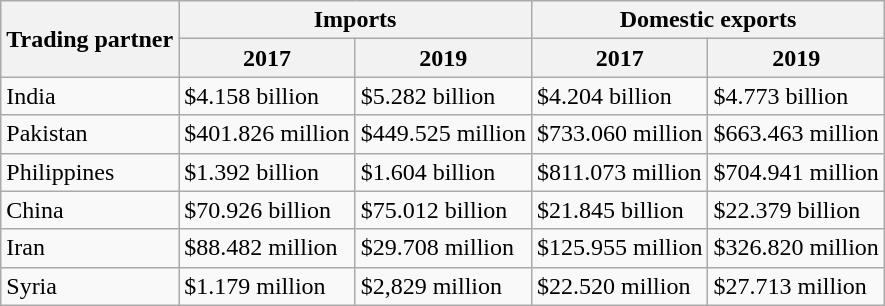<table class="wikitable">
<tr>
<th rowspan="2">Trading partner</th>
<th colspan="2">Imports</th>
<th colspan="2">Domestic exports</th>
</tr>
<tr>
<th>2017</th>
<th>2019</th>
<th>2017</th>
<th>2019</th>
</tr>
<tr>
<td>India</td>
<td>$4.158 billion</td>
<td>$5.282 billion</td>
<td>$4.204 billion</td>
<td>$4.773 billion</td>
</tr>
<tr>
<td>Pakistan</td>
<td>$401.826 million</td>
<td>$449.525 million</td>
<td>$733.060 million</td>
<td>$663.463 million</td>
</tr>
<tr>
<td>Philippines</td>
<td>$1.392 billion</td>
<td>$1.604 billion</td>
<td>$811.073 million</td>
<td>$704.941 million</td>
</tr>
<tr>
<td>China</td>
<td>$70.926 billion</td>
<td>$75.012 billion</td>
<td>$21.845 billion</td>
<td>$22.379 billion</td>
</tr>
<tr>
<td>Iran</td>
<td>$88.482 million</td>
<td>$29.708 million</td>
<td>$125.955 million</td>
<td>$326.820 million</td>
</tr>
<tr>
<td>Syria</td>
<td>$1.179 million</td>
<td>$2,829 million</td>
<td>$22.520 million</td>
<td>$27.713 million</td>
</tr>
</table>
